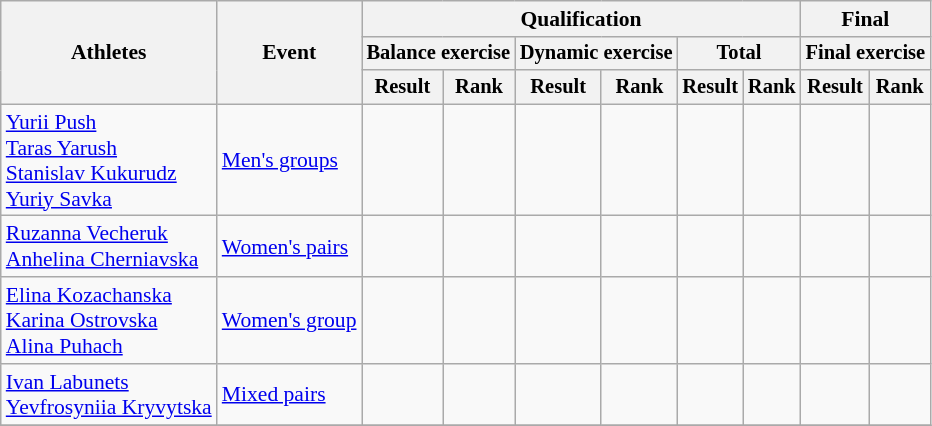<table class=wikitable style="font-size:90%">
<tr>
<th rowspan="3">Athletes</th>
<th rowspan="3">Event</th>
<th colspan="6">Qualification</th>
<th colspan="2">Final</th>
</tr>
<tr style="font-size:95%">
<th colspan="2">Balance exercise</th>
<th colspan="2">Dynamic exercise</th>
<th colspan="2">Total</th>
<th colspan="2">Final exercise</th>
</tr>
<tr style="font-size:95%">
<th>Result</th>
<th>Rank</th>
<th>Result</th>
<th>Rank</th>
<th>Result</th>
<th>Rank</th>
<th>Result</th>
<th>Rank</th>
</tr>
<tr align=center>
<td align=left><a href='#'>Yurii Push</a><br><a href='#'>Taras Yarush</a><br><a href='#'>Stanislav Kukurudz</a><br><a href='#'>Yuriy Savka</a></td>
<td align=left><a href='#'>Men's groups</a></td>
<td></td>
<td></td>
<td></td>
<td></td>
<td></td>
<td></td>
<td></td>
<td></td>
</tr>
<tr align=center>
<td align=left><a href='#'>Ruzanna Vecheruk</a><br><a href='#'>Anhelina Cherniavska</a></td>
<td align=left><a href='#'>Women's pairs</a></td>
<td></td>
<td></td>
<td></td>
<td></td>
<td></td>
<td></td>
<td></td>
<td></td>
</tr>
<tr align=center>
<td align=left><a href='#'>Elina Kozachanska</a><br><a href='#'>Karina Ostrovska</a><br><a href='#'>Alina Puhach</a></td>
<td align=left><a href='#'>Women's group</a></td>
<td></td>
<td></td>
<td></td>
<td></td>
<td></td>
<td></td>
<td></td>
<td></td>
</tr>
<tr align=center>
<td align=left><a href='#'>Ivan Labunets</a><br><a href='#'>Yevfrosyniia Kryvytska</a></td>
<td align=left><a href='#'>Mixed pairs</a></td>
<td></td>
<td></td>
<td></td>
<td></td>
<td></td>
<td></td>
<td></td>
<td></td>
</tr>
<tr>
</tr>
</table>
